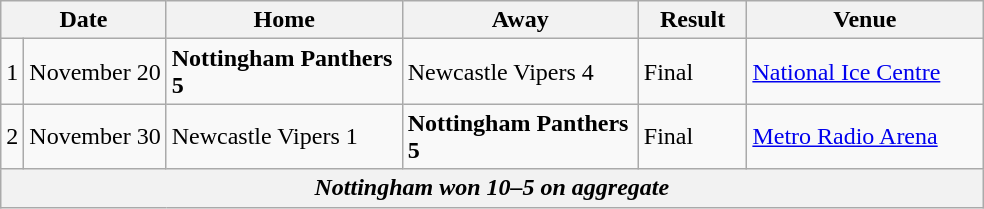<table class="wikitable">
<tr>
<th colspan=2 width=75>Date</th>
<th width=150>Home</th>
<th width=150>Away</th>
<th width=65>Result</th>
<th width=150>Venue</th>
</tr>
<tr>
<td>1</td>
<td>November 20</td>
<td><strong>Nottingham Panthers 5</strong></td>
<td>Newcastle Vipers 4</td>
<td>Final</td>
<td><a href='#'>National Ice Centre</a></td>
</tr>
<tr>
<td>2</td>
<td>November 30</td>
<td>Newcastle Vipers 1</td>
<td><strong>Nottingham Panthers 5</strong></td>
<td>Final</td>
<td><a href='#'>Metro Radio Arena</a></td>
</tr>
<tr>
<th colspan=8><strong><em>Nottingham won 10–5 on aggregate</em></strong></th>
</tr>
</table>
